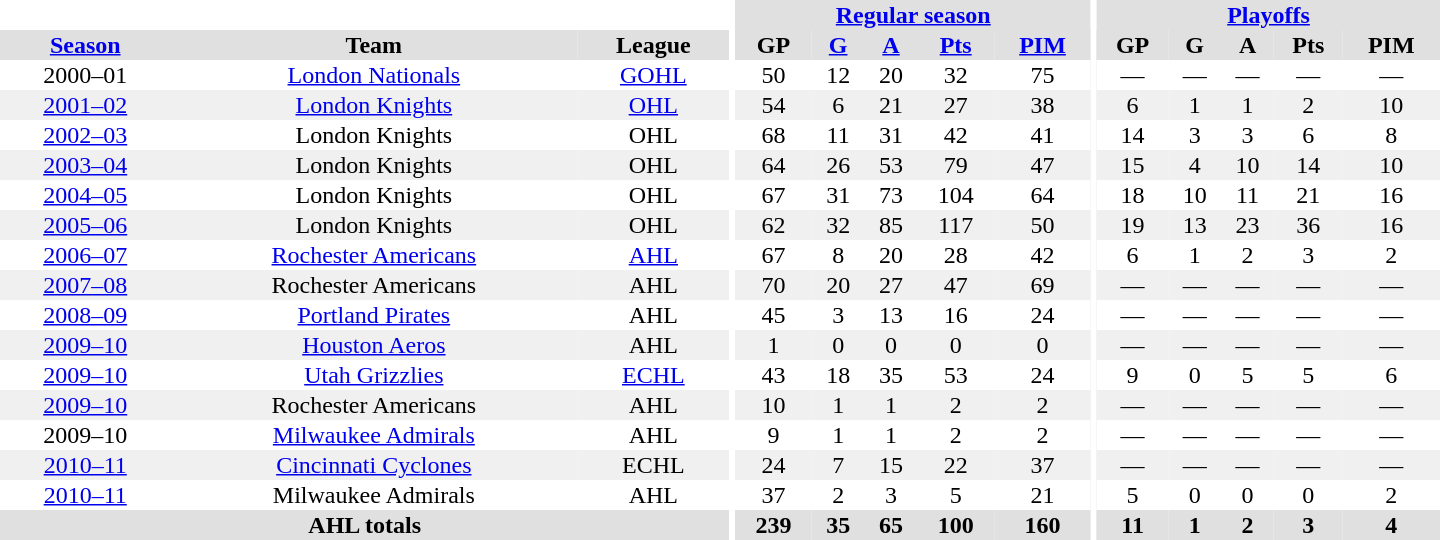<table border="0" cellpadding="1" cellspacing="0" style="text-align:center; width:60em">
<tr bgcolor="#e0e0e0">
<th colspan="3" bgcolor="#ffffff"></th>
<th rowspan="99" bgcolor="#ffffff"></th>
<th colspan="5"><a href='#'>Regular season</a></th>
<th rowspan="99" bgcolor="#ffffff"></th>
<th colspan="5"><a href='#'>Playoffs</a></th>
</tr>
<tr bgcolor="#e0e0e0">
<th><a href='#'>Season</a></th>
<th>Team</th>
<th>League</th>
<th>GP</th>
<th><a href='#'>G</a></th>
<th><a href='#'>A</a></th>
<th><a href='#'>Pts</a></th>
<th><a href='#'>PIM</a></th>
<th>GP</th>
<th>G</th>
<th>A</th>
<th>Pts</th>
<th>PIM</th>
</tr>
<tr>
<td>2000–01</td>
<td><a href='#'>London Nationals</a></td>
<td><a href='#'>GOHL</a></td>
<td>50</td>
<td>12</td>
<td>20</td>
<td>32</td>
<td>75</td>
<td>—</td>
<td>—</td>
<td>—</td>
<td>—</td>
<td>—</td>
</tr>
<tr bgcolor="#f0f0f0">
<td><a href='#'>2001–02</a></td>
<td><a href='#'>London Knights</a></td>
<td><a href='#'>OHL</a></td>
<td>54</td>
<td>6</td>
<td>21</td>
<td>27</td>
<td>38</td>
<td>6</td>
<td>1</td>
<td>1</td>
<td>2</td>
<td>10</td>
</tr>
<tr>
<td><a href='#'>2002–03</a></td>
<td>London Knights</td>
<td>OHL</td>
<td>68</td>
<td>11</td>
<td>31</td>
<td>42</td>
<td>41</td>
<td>14</td>
<td>3</td>
<td>3</td>
<td>6</td>
<td>8</td>
</tr>
<tr bgcolor="#f0f0f0">
<td><a href='#'>2003–04</a></td>
<td>London Knights</td>
<td>OHL</td>
<td>64</td>
<td>26</td>
<td>53</td>
<td>79</td>
<td>47</td>
<td>15</td>
<td>4</td>
<td>10</td>
<td>14</td>
<td>10</td>
</tr>
<tr>
<td><a href='#'>2004–05</a></td>
<td>London Knights</td>
<td>OHL</td>
<td>67</td>
<td>31</td>
<td>73</td>
<td>104</td>
<td>64</td>
<td>18</td>
<td>10</td>
<td>11</td>
<td>21</td>
<td>16</td>
</tr>
<tr bgcolor="#f0f0f0">
<td><a href='#'>2005–06</a></td>
<td>London Knights</td>
<td>OHL</td>
<td>62</td>
<td>32</td>
<td>85</td>
<td>117</td>
<td>50</td>
<td>19</td>
<td>13</td>
<td>23</td>
<td>36</td>
<td>16</td>
</tr>
<tr>
<td><a href='#'>2006–07</a></td>
<td><a href='#'>Rochester Americans</a></td>
<td><a href='#'>AHL</a></td>
<td>67</td>
<td>8</td>
<td>20</td>
<td>28</td>
<td>42</td>
<td>6</td>
<td>1</td>
<td>2</td>
<td>3</td>
<td>2</td>
</tr>
<tr bgcolor="#f0f0f0">
<td><a href='#'>2007–08</a></td>
<td>Rochester Americans</td>
<td>AHL</td>
<td>70</td>
<td>20</td>
<td>27</td>
<td>47</td>
<td>69</td>
<td>—</td>
<td>—</td>
<td>—</td>
<td>—</td>
<td>—</td>
</tr>
<tr>
<td><a href='#'>2008–09</a></td>
<td><a href='#'>Portland Pirates</a></td>
<td>AHL</td>
<td>45</td>
<td>3</td>
<td>13</td>
<td>16</td>
<td>24</td>
<td>—</td>
<td>—</td>
<td>—</td>
<td>—</td>
<td>—</td>
</tr>
<tr bgcolor="#f0f0f0">
<td><a href='#'>2009–10</a></td>
<td><a href='#'>Houston Aeros</a></td>
<td>AHL</td>
<td>1</td>
<td>0</td>
<td>0</td>
<td>0</td>
<td>0</td>
<td>—</td>
<td>—</td>
<td>—</td>
<td>—</td>
<td>—</td>
</tr>
<tr>
<td><a href='#'>2009–10</a></td>
<td><a href='#'>Utah Grizzlies</a></td>
<td><a href='#'>ECHL</a></td>
<td>43</td>
<td>18</td>
<td>35</td>
<td>53</td>
<td>24</td>
<td>9</td>
<td>0</td>
<td>5</td>
<td>5</td>
<td>6</td>
</tr>
<tr bgcolor="#f0f0f0">
<td><a href='#'>2009–10</a></td>
<td>Rochester Americans</td>
<td>AHL</td>
<td>10</td>
<td>1</td>
<td>1</td>
<td>2</td>
<td>2</td>
<td>—</td>
<td>—</td>
<td>—</td>
<td>—</td>
<td>—</td>
</tr>
<tr>
<td>2009–10</td>
<td><a href='#'>Milwaukee Admirals</a></td>
<td>AHL</td>
<td>9</td>
<td>1</td>
<td>1</td>
<td>2</td>
<td>2</td>
<td>—</td>
<td>—</td>
<td>—</td>
<td>—</td>
<td>—</td>
</tr>
<tr bgcolor="#f0f0f0">
<td><a href='#'>2010–11</a></td>
<td><a href='#'>Cincinnati Cyclones</a></td>
<td>ECHL</td>
<td>24</td>
<td>7</td>
<td>15</td>
<td>22</td>
<td>37</td>
<td>—</td>
<td>—</td>
<td>—</td>
<td>—</td>
<td>—</td>
</tr>
<tr>
<td><a href='#'>2010–11</a></td>
<td>Milwaukee Admirals</td>
<td>AHL</td>
<td>37</td>
<td>2</td>
<td>3</td>
<td>5</td>
<td>21</td>
<td>5</td>
<td>0</td>
<td>0</td>
<td>0</td>
<td>2</td>
</tr>
<tr bgcolor="#e0e0e0">
<th colspan="3">AHL totals</th>
<th>239</th>
<th>35</th>
<th>65</th>
<th>100</th>
<th>160</th>
<th>11</th>
<th>1</th>
<th>2</th>
<th>3</th>
<th>4</th>
</tr>
</table>
